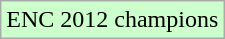<table class="wikitable">
<tr width=10px bgcolor="#ccffcc">
<td>ENC 2012 champions</td>
</tr>
</table>
